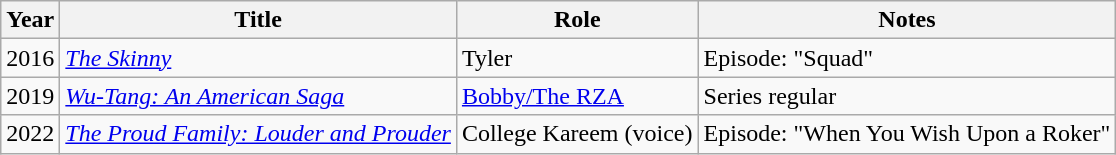<table class="wikitable">
<tr>
<th>Year</th>
<th>Title</th>
<th>Role</th>
<th>Notes</th>
</tr>
<tr>
<td>2016</td>
<td><em><a href='#'>The Skinny</a></em></td>
<td>Tyler</td>
<td>Episode: "Squad"</td>
</tr>
<tr>
<td>2019</td>
<td><em><a href='#'>Wu-Tang: An American Saga</a></em></td>
<td><a href='#'>Bobby/The RZA</a></td>
<td>Series regular</td>
</tr>
<tr>
<td>2022</td>
<td><em><a href='#'>The Proud Family: Louder and Prouder</a></em></td>
<td>College Kareem (voice)</td>
<td>Episode: "When You Wish Upon a Roker"</td>
</tr>
</table>
